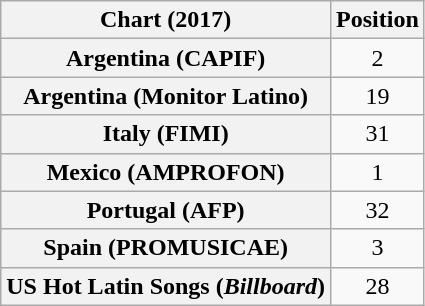<table class="wikitable plainrowheaders sortable" style="text-align:center">
<tr>
<th scope="col">Chart (2017)</th>
<th scope="col">Position</th>
</tr>
<tr>
<th scope="row">Argentina (CAPIF)</th>
<td>2</td>
</tr>
<tr>
<th scope="row">Argentina (Monitor Latino)</th>
<td>19</td>
</tr>
<tr>
<th scope="row">Italy (FIMI)</th>
<td>31</td>
</tr>
<tr>
<th scope="row">Mexico (AMPROFON)</th>
<td>1</td>
</tr>
<tr>
<th scope="row">Portugal (AFP)</th>
<td>32</td>
</tr>
<tr>
<th scope="row">Spain (PROMUSICAE)</th>
<td>3</td>
</tr>
<tr>
<th scope="row">US Hot Latin Songs (<em>Billboard</em>)</th>
<td>28</td>
</tr>
</table>
